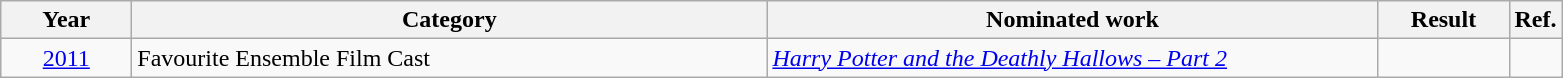<table class=wikitable>
<tr>
<th scope="col" style="width:5em;">Year</th>
<th scope="col" style="width:26em;">Category</th>
<th scope="col" style="width:25em;">Nominated work</th>
<th scope="col" style="width:5em;">Result</th>
<th>Ref.</th>
</tr>
<tr>
<td style="text-align:center;"><a href='#'>2011</a></td>
<td>Favourite Ensemble Film Cast</td>
<td><em><a href='#'>Harry Potter and the Deathly Hallows – Part 2</a></em></td>
<td></td>
<td></td>
</tr>
</table>
